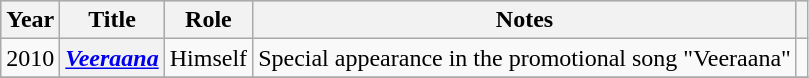<table class="wikitable sortable plainrowheaders">
<tr style="background:#ccc; text-align:center;">
<th scope="col">Year</th>
<th scope="col">Title</th>
<th scope="col">Role</th>
<th scope="col">Notes</th>
<th scope="col" class="unsortable"></th>
</tr>
<tr>
<td>2010</td>
<th scope="row"><em><a href='#'>Veeraana</a></em></th>
<td>Himself</td>
<td>Special appearance in the promotional song "Veeraana"</td>
<td style="text-align: center;"></td>
</tr>
<tr>
</tr>
</table>
